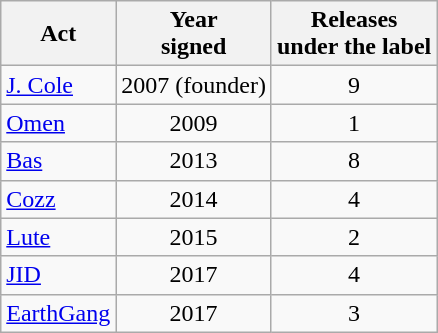<table class="wikitable">
<tr>
<th>Act</th>
<th>Year <br>signed</th>
<th>Releases <br>under the label</th>
</tr>
<tr>
<td><a href='#'>J. Cole</a></td>
<td style="text-align:center;">2007 (founder)</td>
<td style="text-align:center;">9</td>
</tr>
<tr>
<td><a href='#'>Omen</a></td>
<td style="text-align:center;">2009</td>
<td style="text-align:center;">1</td>
</tr>
<tr>
<td><a href='#'>Bas</a></td>
<td style="text-align:center;">2013</td>
<td style="text-align:center;">8</td>
</tr>
<tr>
<td><a href='#'>Cozz</a></td>
<td style="text-align:center;">2014</td>
<td style="text-align:center;">4</td>
</tr>
<tr>
<td><a href='#'>Lute</a></td>
<td style="text-align:center;">2015</td>
<td style="text-align:center;">2</td>
</tr>
<tr>
<td><a href='#'>JID</a></td>
<td style="text-align:center;">2017</td>
<td style="text-align:center;">4</td>
</tr>
<tr>
<td><a href='#'>EarthGang</a></td>
<td style="text-align:center;">2017</td>
<td style="text-align:center;">3</td>
</tr>
</table>
